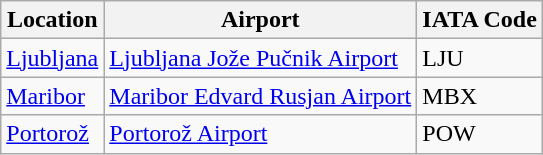<table class="wikitable">
<tr>
<th>Location</th>
<th>Airport</th>
<th>IATA Code</th>
</tr>
<tr>
<td><a href='#'>Ljubljana</a></td>
<td><a href='#'>Ljubljana Jože Pučnik Airport</a></td>
<td>LJU</td>
</tr>
<tr>
<td><a href='#'>Maribor</a></td>
<td><a href='#'>Maribor Edvard Rusjan Airport</a></td>
<td>MBX</td>
</tr>
<tr>
<td><a href='#'>Portorož</a></td>
<td><a href='#'>Portorož Airport</a></td>
<td>POW</td>
</tr>
</table>
